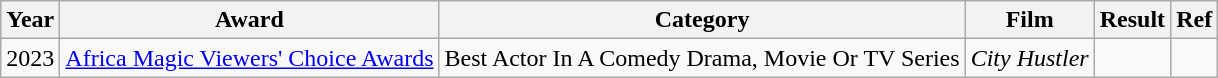<table class="wikitable">
<tr>
<th>Year</th>
<th>Award</th>
<th>Category</th>
<th>Film</th>
<th>Result</th>
<th>Ref</th>
</tr>
<tr>
<td>2023</td>
<td><a href='#'>Africa Magic Viewers' Choice Awards</a></td>
<td>Best Actor In A Comedy Drama, Movie Or TV Series</td>
<td><em>City Hustler</em></td>
<td></td>
<td></td>
</tr>
</table>
